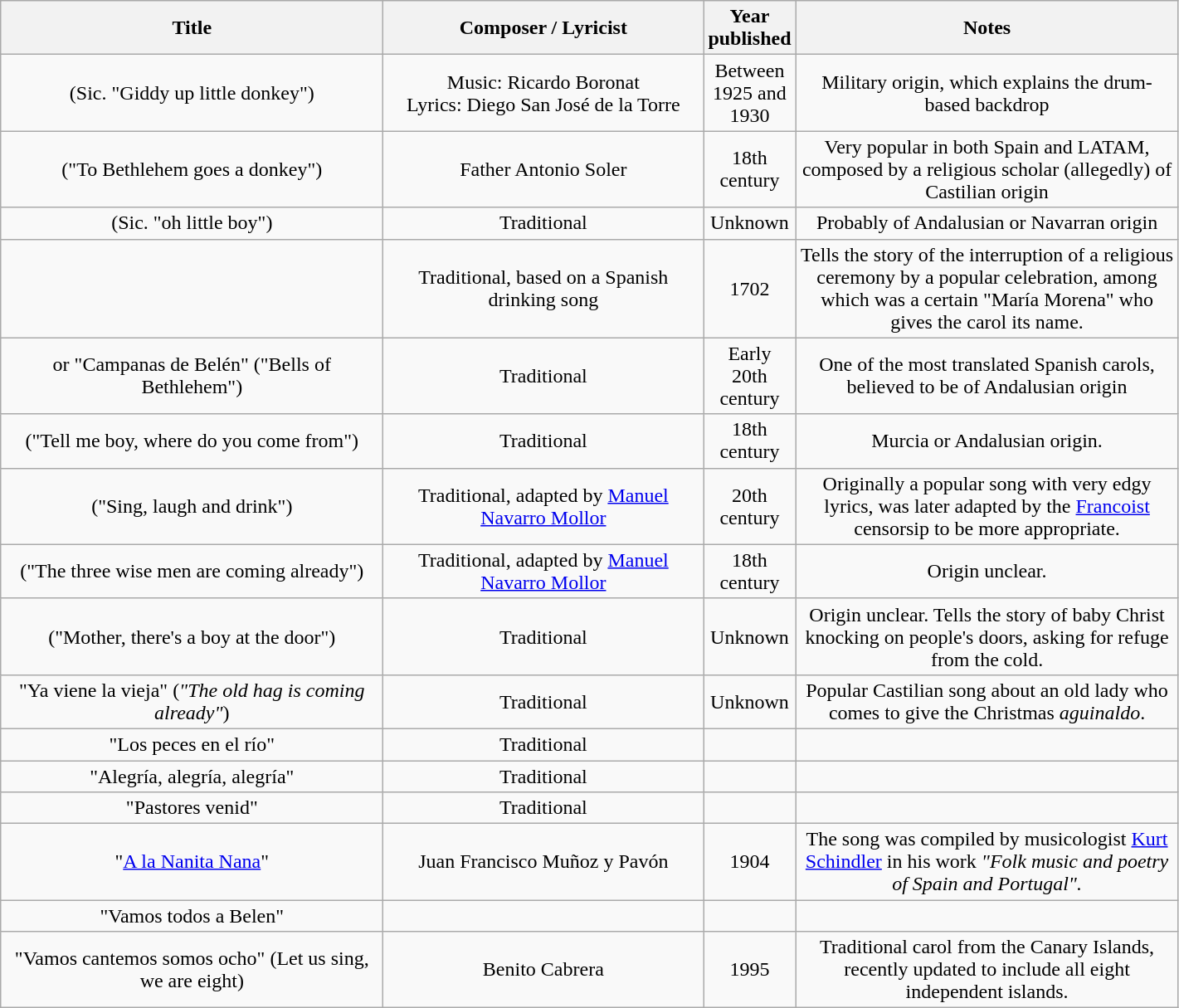<table class="wikitable" style="text-align:center;">
<tr>
<th width="300">Title</th>
<th width="250">Composer / Lyricist</th>
<th width="20">Year published</th>
<th width="300">Notes</th>
</tr>
<tr>
<td> (Sic. "Giddy up little donkey")</td>
<td>Music: Ricardo Boronat<br>Lyrics: Diego San José de la Torre</td>
<td>Between 1925 and 1930</td>
<td>Military origin, which explains the drum-based backdrop</td>
</tr>
<tr>
<td> ("To Bethlehem goes a donkey")</td>
<td>Father Antonio Soler</td>
<td>18th century</td>
<td>Very popular in both Spain and LATAM, composed by a religious scholar (allegedly) of Castilian origin</td>
</tr>
<tr>
<td> (Sic. "oh little boy")</td>
<td>Traditional</td>
<td>Unknown</td>
<td>Probably of Andalusian or Navarran origin</td>
</tr>
<tr>
<td></td>
<td>Traditional, based on a Spanish drinking song</td>
<td>1702</td>
<td>Tells the story of the interruption of a religious ceremony by a popular celebration, among which was a certain "María Morena" who gives the carol its name.</td>
</tr>
<tr>
<td> or "Campanas de Belén" ("Bells of Bethlehem")</td>
<td>Traditional</td>
<td>Early 20th century</td>
<td>One of the most translated Spanish carols, believed to be of Andalusian origin</td>
</tr>
<tr>
<td>("Tell me boy, where do you come from")</td>
<td>Traditional</td>
<td>18th century</td>
<td>Murcia or Andalusian origin.</td>
</tr>
<tr>
<td> ("Sing, laugh and drink")</td>
<td>Traditional, adapted by <a href='#'>Manuel Navarro Mollor</a></td>
<td>20th century</td>
<td>Originally a popular song with very edgy lyrics, was later adapted by the <a href='#'>Francoist</a> censorsip to be more appropriate.</td>
</tr>
<tr>
<td> ("The three wise men are coming already")</td>
<td>Traditional, adapted by <a href='#'>Manuel Navarro Mollor</a></td>
<td>18th century</td>
<td>Origin unclear.</td>
</tr>
<tr>
<td> ("Mother, there's a boy at the door")</td>
<td>Traditional</td>
<td>Unknown</td>
<td>Origin unclear. Tells the story of baby Christ knocking on people's doors, asking for refuge from the cold.</td>
</tr>
<tr>
<td>"Ya viene la vieja" (<em>"The old hag is coming already"</em>)</td>
<td>Traditional</td>
<td>Unknown</td>
<td>Popular Castilian song about an old lady who comes to give the Christmas <em>aguinaldo</em>.</td>
</tr>
<tr>
<td>"Los peces en el río"</td>
<td>Traditional</td>
<td></td>
<td></td>
</tr>
<tr>
<td>"Alegría, alegría, alegría"</td>
<td>Traditional</td>
<td></td>
<td></td>
</tr>
<tr>
<td>"Pastores venid"</td>
<td>Traditional</td>
<td></td>
<td></td>
</tr>
<tr>
<td>"<a href='#'>A la Nanita Nana</a>"</td>
<td>Juan Francisco Muñoz y Pavón</td>
<td>1904</td>
<td>The song was compiled by musicologist <a href='#'>Kurt Schindler</a> in his work <em>"Folk music and poetry of Spain and Portugal".</em></td>
</tr>
<tr>
<td>"Vamos todos a Belen"</td>
<td></td>
<td></td>
<td></td>
</tr>
<tr>
<td>"Vamos cantemos somos ocho" (Let us sing, we are eight)</td>
<td>Benito Cabrera</td>
<td>1995</td>
<td>Traditional carol from the Canary Islands, recently updated to include all eight independent islands.</td>
</tr>
</table>
